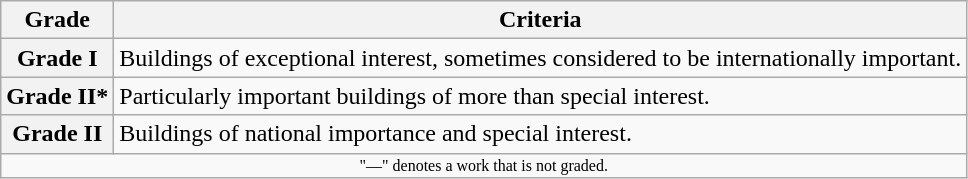<table class="wikitable" border="1">
<tr>
<th>Grade</th>
<th>Criteria</th>
</tr>
<tr>
<th>Grade I</th>
<td>Buildings of exceptional interest, sometimes considered to be internationally important.</td>
</tr>
<tr>
<th>Grade II*</th>
<td>Particularly important buildings of more than special interest.</td>
</tr>
<tr>
<th>Grade II</th>
<td>Buildings of national importance and special interest.</td>
</tr>
<tr>
<td align="center" colspan="14" style="font-size: 8pt">"—" denotes a work that is not graded.</td>
</tr>
</table>
